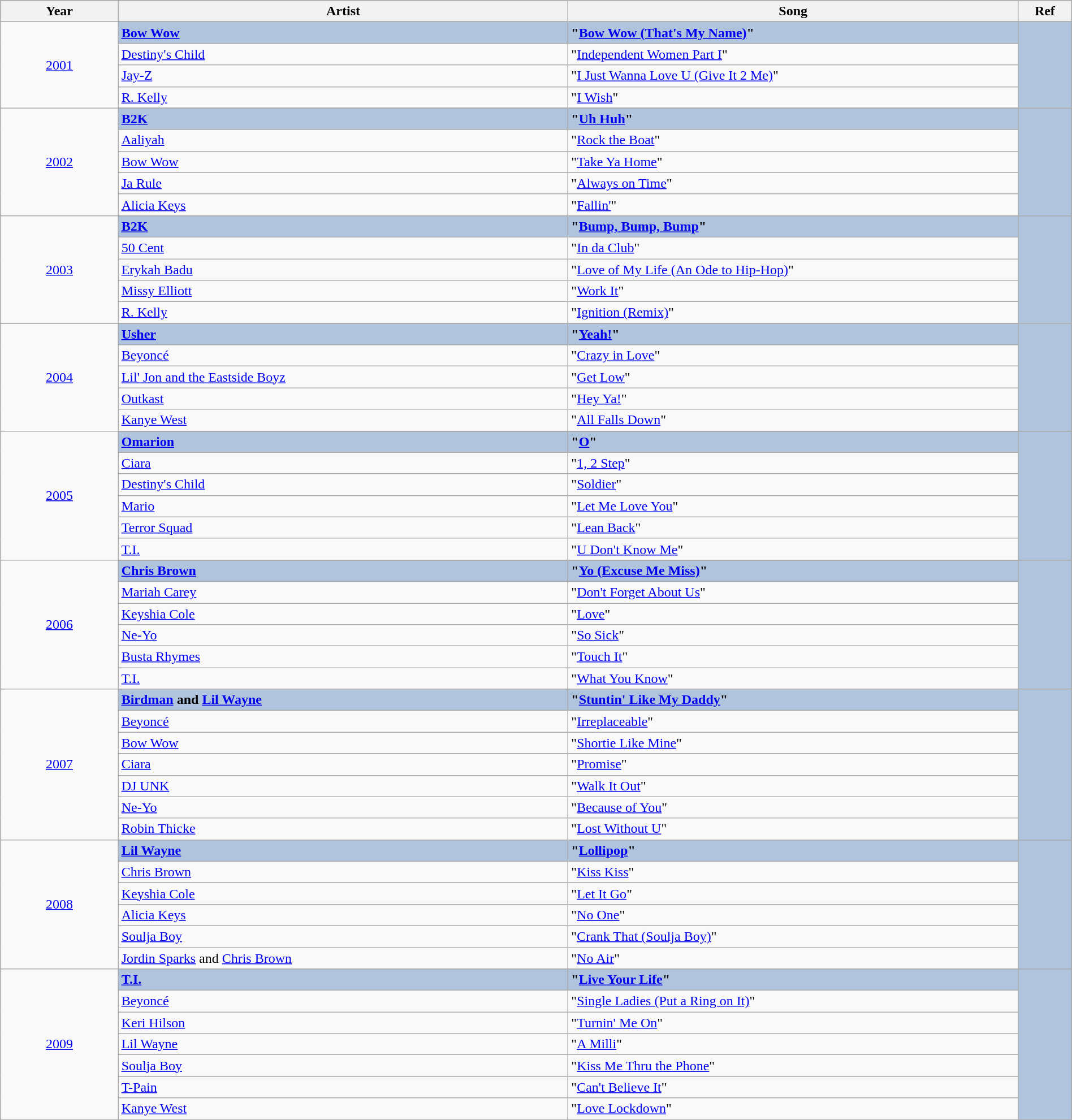<table class="wikitable" style="width:100%;">
<tr style="background:#bebebe;">
<th style="width:11%;">Year</th>
<th style="width:42%;">Artist</th>
<th style="width:42%;">Song</th>
<th style="width:5%;">Ref</th>
</tr>
<tr>
<td rowspan="5" align="center"><a href='#'>2001</a></td>
</tr>
<tr style="background:#B0C4DE">
<td><strong><a href='#'>Bow Wow</a></strong></td>
<td><strong>"<a href='#'>Bow Wow (That's My Name)</a>"</strong></td>
<td rowspan="5" align="center"></td>
</tr>
<tr>
<td><a href='#'>Destiny's Child</a></td>
<td>"<a href='#'>Independent Women Part I</a>"</td>
</tr>
<tr>
<td><a href='#'>Jay-Z</a></td>
<td>"<a href='#'>I Just Wanna Love U (Give It 2 Me)</a>"</td>
</tr>
<tr>
<td><a href='#'>R. Kelly</a></td>
<td>"<a href='#'>I Wish</a>"</td>
</tr>
<tr>
<td rowspan="6" align="center"><a href='#'>2002</a></td>
</tr>
<tr style="background:#B0C4DE">
<td><strong><a href='#'>B2K</a></strong></td>
<td><strong>"<a href='#'>Uh Huh</a>"</strong></td>
<td rowspan="6" align="center"></td>
</tr>
<tr>
<td><a href='#'>Aaliyah</a></td>
<td>"<a href='#'>Rock the Boat</a>"</td>
</tr>
<tr>
<td><a href='#'>Bow Wow</a></td>
<td>"<a href='#'>Take Ya Home</a>"</td>
</tr>
<tr>
<td><a href='#'>Ja Rule</a> </td>
<td>"<a href='#'>Always on Time</a>"</td>
</tr>
<tr>
<td><a href='#'>Alicia Keys</a></td>
<td>"<a href='#'>Fallin'</a>"</td>
</tr>
<tr>
<td rowspan="6" align="center"><a href='#'>2003</a></td>
</tr>
<tr style="background:#B0C4DE">
<td><strong><a href='#'>B2K</a> </strong></td>
<td><strong>"<a href='#'>Bump, Bump, Bump</a>"</strong></td>
<td rowspan="6" align="center"></td>
</tr>
<tr>
<td><a href='#'>50 Cent</a></td>
<td>"<a href='#'>In da Club</a>"</td>
</tr>
<tr>
<td><a href='#'>Erykah Badu</a> </td>
<td>"<a href='#'>Love of My Life (An Ode to Hip-Hop)</a>"</td>
</tr>
<tr>
<td><a href='#'>Missy Elliott</a></td>
<td>"<a href='#'>Work It</a>"</td>
</tr>
<tr>
<td><a href='#'>R. Kelly</a></td>
<td>"<a href='#'>Ignition (Remix)</a>"</td>
</tr>
<tr>
<td rowspan="6" align="center"><a href='#'>2004</a></td>
</tr>
<tr style="background:#B0C4DE">
<td><strong><a href='#'>Usher</a> </strong></td>
<td><strong>"<a href='#'>Yeah!</a>"</strong></td>
<td rowspan="6" align="center"></td>
</tr>
<tr>
<td><a href='#'>Beyoncé</a> </td>
<td>"<a href='#'>Crazy in Love</a>"</td>
</tr>
<tr>
<td><a href='#'>Lil' Jon and the Eastside Boyz</a> </td>
<td>"<a href='#'>Get Low</a>"</td>
</tr>
<tr>
<td><a href='#'>Outkast</a></td>
<td>"<a href='#'>Hey Ya!</a>"</td>
</tr>
<tr>
<td><a href='#'>Kanye West</a> </td>
<td>"<a href='#'>All Falls Down</a>"</td>
</tr>
<tr>
<td rowspan="7" align="center"><a href='#'>2005</a></td>
</tr>
<tr style="background:#B0C4DE">
<td><strong><a href='#'>Omarion</a></strong></td>
<td><strong>"<a href='#'>O</a>"</strong></td>
<td rowspan="7" align="center"></td>
</tr>
<tr>
<td><a href='#'>Ciara</a> </td>
<td>"<a href='#'>1, 2 Step</a>"</td>
</tr>
<tr>
<td><a href='#'>Destiny's Child</a> </td>
<td>"<a href='#'>Soldier</a>"</td>
</tr>
<tr>
<td><a href='#'>Mario</a></td>
<td>"<a href='#'>Let Me Love You</a>"</td>
</tr>
<tr>
<td><a href='#'>Terror Squad</a></td>
<td>"<a href='#'>Lean Back</a>"</td>
</tr>
<tr>
<td><a href='#'>T.I.</a></td>
<td>"<a href='#'>U Don't Know Me</a>"</td>
</tr>
<tr>
<td rowspan="7" align="center"><a href='#'>2006</a></td>
</tr>
<tr style="background:#B0C4DE">
<td><strong><a href='#'>Chris Brown</a></strong></td>
<td><strong>"<a href='#'>Yo (Excuse Me Miss)</a>"</strong></td>
<td rowspan="7" align="center"></td>
</tr>
<tr>
<td><a href='#'>Mariah Carey</a></td>
<td>"<a href='#'>Don't Forget About Us</a>"</td>
</tr>
<tr>
<td><a href='#'>Keyshia Cole</a></td>
<td>"<a href='#'>Love</a>"</td>
</tr>
<tr>
<td><a href='#'>Ne-Yo</a></td>
<td>"<a href='#'>So Sick</a>"</td>
</tr>
<tr>
<td><a href='#'>Busta Rhymes</a></td>
<td>"<a href='#'>Touch It</a>"</td>
</tr>
<tr>
<td><a href='#'>T.I.</a></td>
<td>"<a href='#'>What You Know</a>"</td>
</tr>
<tr>
<td rowspan="8" align="center"><a href='#'>2007</a></td>
</tr>
<tr style="background:#B0C4DE">
<td><strong><a href='#'>Birdman</a> and <a href='#'>Lil Wayne</a></strong></td>
<td><strong>"<a href='#'>Stuntin' Like My Daddy</a>"</strong></td>
<td rowspan="8" align="center"></td>
</tr>
<tr>
<td><a href='#'>Beyoncé</a></td>
<td>"<a href='#'>Irreplaceable</a>"</td>
</tr>
<tr>
<td><a href='#'>Bow Wow</a> </td>
<td>"<a href='#'>Shortie Like Mine</a>"</td>
</tr>
<tr>
<td><a href='#'>Ciara</a></td>
<td>"<a href='#'>Promise</a>"</td>
</tr>
<tr>
<td><a href='#'>DJ UNK</a></td>
<td>"<a href='#'>Walk It Out</a>"</td>
</tr>
<tr>
<td><a href='#'>Ne-Yo</a></td>
<td>"<a href='#'>Because of You</a>"</td>
</tr>
<tr>
<td><a href='#'>Robin Thicke</a></td>
<td>"<a href='#'>Lost Without U</a>"</td>
</tr>
<tr>
<td rowspan="7" align="center"><a href='#'>2008</a></td>
</tr>
<tr style="background:#B0C4DE">
<td><strong><a href='#'>Lil Wayne</a> </strong></td>
<td><strong>"<a href='#'>Lollipop</a>"</strong></td>
<td rowspan="7" align="center"></td>
</tr>
<tr>
<td><a href='#'>Chris Brown</a> </td>
<td>"<a href='#'>Kiss Kiss</a>"</td>
</tr>
<tr>
<td><a href='#'>Keyshia Cole</a> </td>
<td>"<a href='#'>Let It Go</a>"</td>
</tr>
<tr>
<td><a href='#'>Alicia Keys</a></td>
<td>"<a href='#'>No One</a>"</td>
</tr>
<tr>
<td><a href='#'>Soulja Boy</a></td>
<td>"<a href='#'>Crank That (Soulja Boy)</a>"</td>
</tr>
<tr>
<td><a href='#'>Jordin Sparks</a> and <a href='#'>Chris Brown</a></td>
<td>"<a href='#'>No Air</a>"</td>
</tr>
<tr>
<td rowspan="8" align="center"><a href='#'>2009</a></td>
</tr>
<tr style="background:#B0C4DE">
<td><strong><a href='#'>T.I.</a> </strong></td>
<td><strong>"<a href='#'>Live Your Life</a>"</strong></td>
<td rowspan="8" align="center"></td>
</tr>
<tr>
<td><a href='#'>Beyoncé</a></td>
<td>"<a href='#'>Single Ladies (Put a Ring on It)</a>"</td>
</tr>
<tr>
<td><a href='#'>Keri Hilson</a> </td>
<td>"<a href='#'>Turnin' Me On</a>"</td>
</tr>
<tr>
<td><a href='#'>Lil Wayne</a></td>
<td>"<a href='#'>A Milli</a>"</td>
</tr>
<tr>
<td><a href='#'>Soulja Boy</a> </td>
<td>"<a href='#'>Kiss Me Thru the Phone</a>"</td>
</tr>
<tr>
<td><a href='#'>T-Pain</a> </td>
<td>"<a href='#'>Can't Believe It</a>"</td>
</tr>
<tr>
<td><a href='#'>Kanye West</a></td>
<td>"<a href='#'>Love Lockdown</a>"</td>
</tr>
</table>
